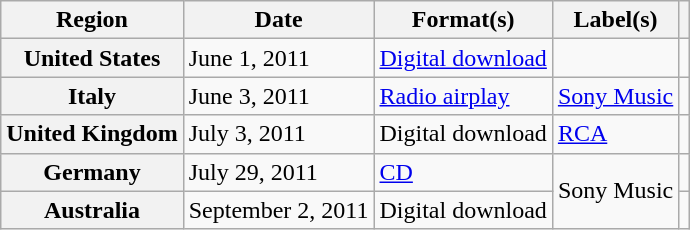<table class="wikitable plainrowheaders">
<tr>
<th scope="col">Region</th>
<th scope="col">Date</th>
<th scope="col">Format(s)</th>
<th scope="col">Label(s)</th>
<th scope="col"></th>
</tr>
<tr>
<th scope="row">United States</th>
<td>June 1, 2011</td>
<td><a href='#'>Digital download</a></td>
<td></td>
<td></td>
</tr>
<tr>
<th scope="row">Italy</th>
<td>June 3, 2011</td>
<td><a href='#'>Radio airplay</a></td>
<td><a href='#'>Sony Music</a></td>
<td></td>
</tr>
<tr>
<th scope="row">United Kingdom</th>
<td>July 3, 2011</td>
<td>Digital download</td>
<td><a href='#'>RCA</a></td>
<td></td>
</tr>
<tr>
<th scope="row">Germany</th>
<td>July 29, 2011</td>
<td><a href='#'>CD</a></td>
<td rowspan="2">Sony Music</td>
<td></td>
</tr>
<tr>
<th scope="row">Australia</th>
<td>September 2, 2011</td>
<td>Digital download </td>
<td></td>
</tr>
</table>
